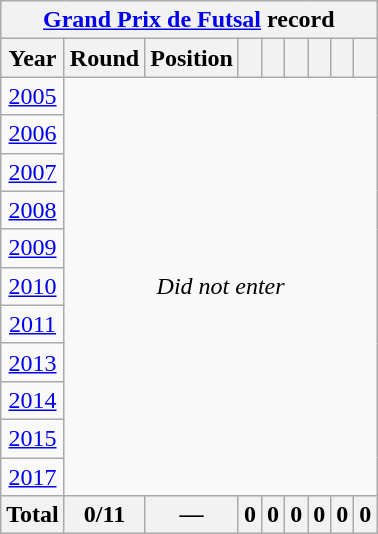<table class="wikitable" style="text-align: center;">
<tr>
<th colspan=9><a href='#'>Grand Prix de Futsal</a> record</th>
</tr>
<tr>
<th>Year</th>
<th>Round</th>
<th>Position</th>
<th></th>
<th></th>
<th></th>
<th></th>
<th></th>
<th></th>
</tr>
<tr>
<td> <a href='#'>2005</a></td>
<td colspan=10 rowspan=11><em>Did not enter</em></td>
</tr>
<tr>
<td> <a href='#'>2006</a></td>
</tr>
<tr>
<td> <a href='#'>2007</a></td>
</tr>
<tr>
<td> <a href='#'>2008</a></td>
</tr>
<tr>
<td> <a href='#'>2009</a></td>
</tr>
<tr>
<td> <a href='#'>2010</a></td>
</tr>
<tr>
<td> <a href='#'>2011</a></td>
</tr>
<tr>
<td> <a href='#'>2013</a></td>
</tr>
<tr>
<td> <a href='#'>2014</a></td>
</tr>
<tr>
<td> <a href='#'>2015</a></td>
</tr>
<tr>
<td> <a href='#'>2017</a></td>
</tr>
<tr>
<th><strong>Total</strong></th>
<th>0/11</th>
<th>—</th>
<th>0</th>
<th>0</th>
<th>0</th>
<th>0</th>
<th>0</th>
<th>0</th>
</tr>
</table>
